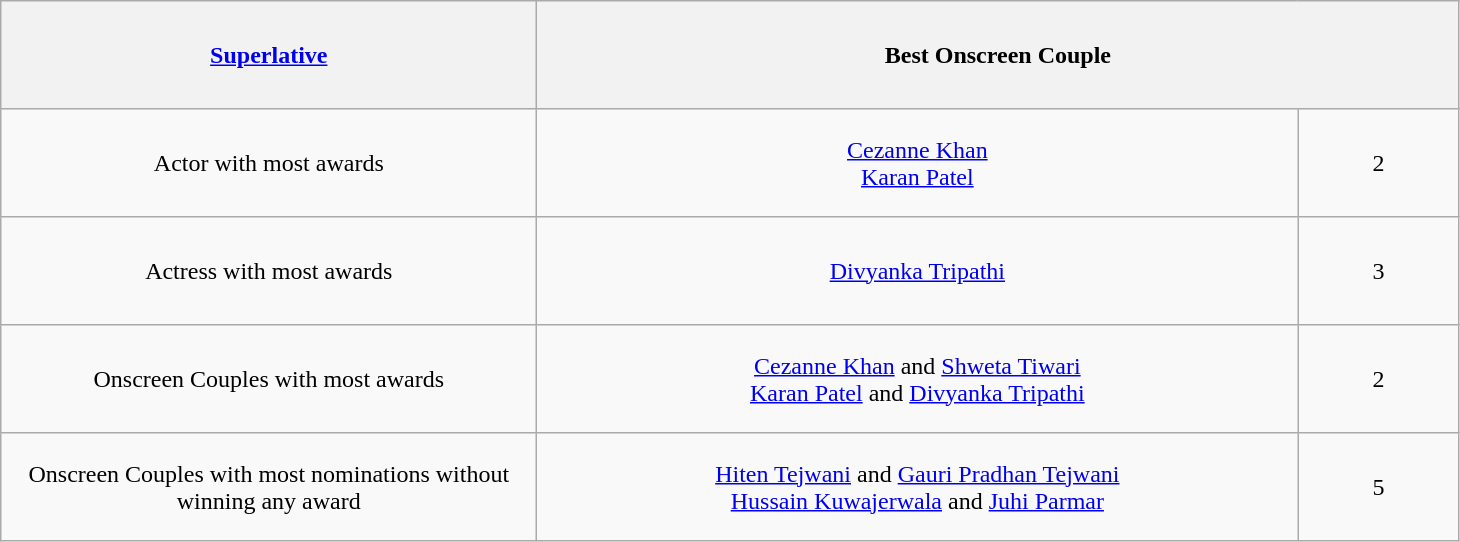<table class="wikitable" style="text-align: center">
<tr style="height:4.5em;">
<th style="width:350px;"><a href='#'>Superlative</a></th>
<th colspan="3" style="width:600px;">Best Onscreen Couple</th>
</tr>
<tr style="height:4.5em;">
<td style="width:350px;">Actor with most awards</td>
<td style="width:500px;"><a href='#'>Cezanne Khan</a> <br> <a href='#'>Karan Patel</a></td>
<td style="width:100px;">2</td>
</tr>
<tr style="height:4.5em;">
<td>Actress with most awards</td>
<td style="width:500px;"><a href='#'>Divyanka Tripathi</a></td>
<td style="width:100px;">3</td>
</tr>
<tr style="height:4.5em;">
<td>Onscreen Couples with most awards</td>
<td style="width:500px;"><a href='#'>Cezanne Khan</a> and <a href='#'>Shweta Tiwari</a> <br> <a href='#'>Karan Patel</a> and <a href='#'>Divyanka Tripathi</a></td>
<td style="width:100px;">2</td>
</tr>
<tr style="height:4.5em;">
<td>Onscreen Couples with most nominations without winning any award</td>
<td style="width:500px;"><a href='#'>Hiten Tejwani</a> and <a href='#'>Gauri Pradhan Tejwani</a> <br> <a href='#'>Hussain Kuwajerwala</a> and <a href='#'>Juhi Parmar</a></td>
<td style="width:100px;">5</td>
</tr>
</table>
